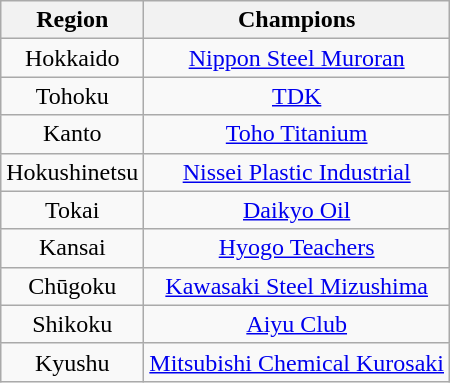<table class="wikitable" style="text-align:center;">
<tr>
<th>Region</th>
<th>Champions</th>
</tr>
<tr>
<td>Hokkaido</td>
<td><a href='#'>Nippon Steel Muroran</a></td>
</tr>
<tr>
<td>Tohoku</td>
<td><a href='#'>TDK</a></td>
</tr>
<tr>
<td>Kanto</td>
<td><a href='#'>Toho Titanium</a></td>
</tr>
<tr>
<td>Hokushinetsu</td>
<td><a href='#'>Nissei Plastic Industrial</a></td>
</tr>
<tr>
<td>Tokai</td>
<td><a href='#'>Daikyo Oil</a></td>
</tr>
<tr>
<td>Kansai</td>
<td><a href='#'>Hyogo Teachers</a></td>
</tr>
<tr>
<td>Chūgoku</td>
<td><a href='#'>Kawasaki Steel Mizushima</a></td>
</tr>
<tr>
<td>Shikoku</td>
<td><a href='#'>Aiyu Club</a></td>
</tr>
<tr>
<td>Kyushu</td>
<td><a href='#'>Mitsubishi Chemical Kurosaki</a></td>
</tr>
</table>
